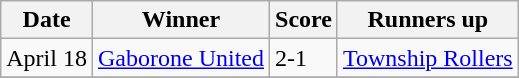<table class="wikitable sortable plainrowheaders">
<tr>
<th scope="col">Date</th>
<th scope="col">Winner</th>
<th scope="col">Score</th>
<th scope="col">Runners up</th>
</tr>
<tr>
<td>April 18</td>
<td><a href='#'>Gaborone United </a></td>
<td>2-1</td>
<td><a href='#'>Township Rollers</a></td>
</tr>
<tr>
</tr>
</table>
